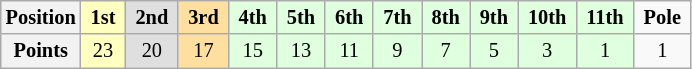<table class="wikitable" style="font-size:85%; text-align:center">
<tr>
<th>Position</th>
<td style="background:#ffffbf;"> <strong>1st</strong> </td>
<td style="background:#dfdfdf;"> <strong>2nd</strong> </td>
<td style="background:#ffdf9f;"> <strong>3rd</strong> </td>
<td style="background:#dfffdf;"> <strong>4th</strong> </td>
<td style="background:#dfffdf;"> <strong>5th</strong> </td>
<td style="background:#dfffdf;"> <strong>6th</strong> </td>
<td style="background:#dfffdf;"> <strong>7th</strong> </td>
<td style="background:#dfffdf;"> <strong>8th</strong> </td>
<td style="background:#dfffdf;"> <strong>9th</strong> </td>
<td style="background:#dfffdf;"> <strong>10th</strong> </td>
<td style="background:#dfffdf;"> <strong>11th</strong> </td>
<td> <strong>Pole</strong> </td>
</tr>
<tr>
<th>Points</th>
<td style="background:#ffffbf;">23</td>
<td style="background:#dfdfdf;">20</td>
<td style="background:#ffdf9f;">17</td>
<td style="background:#dfffdf;">15</td>
<td style="background:#dfffdf;">13</td>
<td style="background:#dfffdf;">11</td>
<td style="background:#dfffdf;">9</td>
<td style="background:#dfffdf;">7</td>
<td style="background:#dfffdf;">5</td>
<td style="background:#dfffdf;">3</td>
<td style="background:#dfffdf;">1</td>
<td>1</td>
</tr>
</table>
